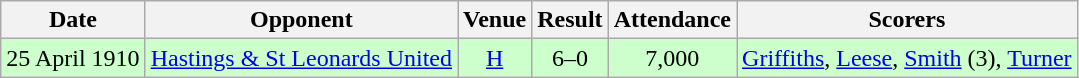<table class="wikitable" style="font-size:100%; text-align:center">
<tr>
<th>Date</th>
<th>Opponent</th>
<th>Venue</th>
<th>Result</th>
<th>Attendance</th>
<th>Scorers</th>
</tr>
<tr style="background-color: #CCFFCC;">
<td>25 April 1910</td>
<td><a href='#'>Hastings & St Leonards United</a></td>
<td><a href='#'>H</a></td>
<td>6–0</td>
<td>7,000</td>
<td><a href='#'>Griffiths</a>, <a href='#'>Leese</a>, <a href='#'>Smith</a> (3), <a href='#'>Turner</a></td>
</tr>
</table>
